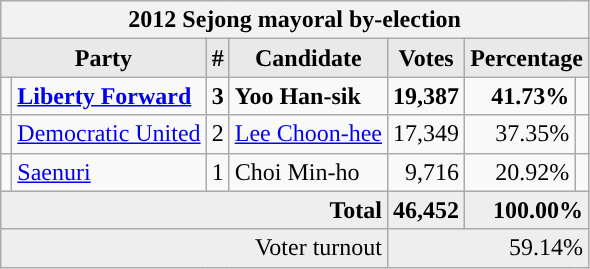<table class="wikitable">
<tr>
<th colspan="7">2012 Sejong mayoral by-election</th>
</tr>
<tr>
<th style="background-color:#E9E9E9" colspan=2>Party</th>
<th style="background-color:#E9E9E9">#</th>
<th style="background-color:#E9E9E9">Candidate</th>
<th style="background-color:#E9E9E9">Votes</th>
<th style="background-color:#E9E9E9" colspan=2>Percentage</th>
</tr>
<tr style="font-weight:bold">
<td></td>
<td align=left><a href='#'>Liberty Forward</a></td>
<td align=center>3</td>
<td align=left>Yoo Han-sik</td>
<td align=right>19,387</td>
<td align=right>41.73%</td>
<td align=right></td>
</tr>
<tr>
<td></td>
<td align=left><a href='#'>Democratic United</a></td>
<td align=center>2</td>
<td align=left><a href='#'>Lee Choon-hee</a></td>
<td align=right>17,349</td>
<td align=right>37.35%</td>
<td align=right></td>
</tr>
<tr>
<td></td>
<td align=left><a href='#'>Saenuri</a></td>
<td align=center>1</td>
<td align=left>Choi Min-ho</td>
<td align=right>9,716</td>
<td align=right>20.92%</td>
<td align=right></td>
</tr>
<tr bgcolor="#EEEEEE" style="font-weight:bold">
<td colspan="4" align=right>Total</td>
<td align=right>46,452</td>
<td align=right colspan=2>100.00%</td>
</tr>
<tr bgcolor="#EEEEEE">
<td colspan="4" align="right">Voter turnout</td>
<td colspan="3" align="right">59.14%</td>
</tr>
</table>
